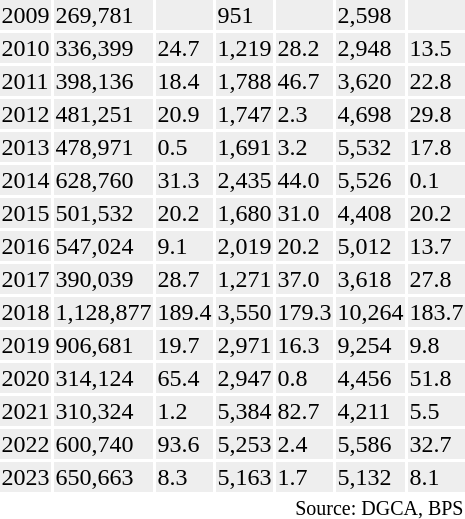<table class="toccolours sortable" style="padding:0.5em;">
<tr>
<th></th>
<th></th>
<th></th>
<th></th>
<th></th>
<th></th>
<th></th>
</tr>
<tr style="background:#eee;">
<td>2009</td>
<td>269,781</td>
<td></td>
<td>951</td>
<td></td>
<td>2,598</td>
<td></td>
</tr>
<tr style="background:#eee;">
<td>2010</td>
<td>336,399</td>
<td> 24.7</td>
<td>1,219</td>
<td> 28.2</td>
<td>2,948</td>
<td> 13.5</td>
</tr>
<tr style="background:#eee;">
<td>2011</td>
<td>398,136</td>
<td> 18.4</td>
<td>1,788</td>
<td> 46.7</td>
<td>3,620</td>
<td> 22.8</td>
</tr>
<tr style="background:#eee;">
<td>2012</td>
<td>481,251</td>
<td> 20.9</td>
<td>1,747</td>
<td> 2.3</td>
<td>4,698</td>
<td> 29.8</td>
</tr>
<tr style="background:#eee;">
<td>2013</td>
<td>478,971</td>
<td> 0.5</td>
<td>1,691</td>
<td> 3.2</td>
<td>5,532</td>
<td> 17.8</td>
</tr>
<tr style="background:#eee;">
<td>2014</td>
<td>628,760</td>
<td> 31.3</td>
<td>2,435</td>
<td> 44.0</td>
<td>5,526</td>
<td> 0.1</td>
</tr>
<tr style="background:#eee;">
<td>2015</td>
<td>501,532</td>
<td> 20.2</td>
<td>1,680</td>
<td> 31.0</td>
<td>4,408</td>
<td> 20.2</td>
</tr>
<tr style="background:#eee;">
<td>2016</td>
<td>547,024</td>
<td> 9.1</td>
<td>2,019</td>
<td> 20.2</td>
<td>5,012</td>
<td> 13.7</td>
</tr>
<tr style="background:#eee;">
<td>2017</td>
<td>390,039</td>
<td> 28.7</td>
<td>1,271</td>
<td> 37.0</td>
<td>3,618</td>
<td> 27.8</td>
</tr>
<tr style="background:#eee;">
<td>2018</td>
<td>1,128,877</td>
<td> 189.4</td>
<td>3,550</td>
<td> 179.3</td>
<td>10,264</td>
<td> 183.7</td>
</tr>
<tr style="background:#eee;">
<td>2019</td>
<td>906,681</td>
<td> 19.7</td>
<td>2,971</td>
<td> 16.3</td>
<td>9,254</td>
<td> 9.8</td>
</tr>
<tr style="background:#eee;">
<td>2020</td>
<td>314,124</td>
<td> 65.4</td>
<td>2,947</td>
<td> 0.8</td>
<td>4,456</td>
<td> 51.8</td>
</tr>
<tr style="background:#eee;">
<td>2021</td>
<td>310,324</td>
<td> 1.2</td>
<td>5,384</td>
<td> 82.7</td>
<td>4,211</td>
<td> 5.5</td>
</tr>
<tr style="background:#eee;">
<td>2022</td>
<td>600,740</td>
<td> 93.6</td>
<td>5,253</td>
<td> 2.4</td>
<td>5,586</td>
<td> 32.7</td>
</tr>
<tr style="background:#eee;">
<td>2023</td>
<td>650,663</td>
<td> 8.3</td>
<td>5,163</td>
<td> 1.7</td>
<td>5,132</td>
<td> 8.1</td>
</tr>
<tr>
<td colspan="7" style="text-align:right;"><sup>Source: DGCA, BPS</sup></td>
</tr>
</table>
